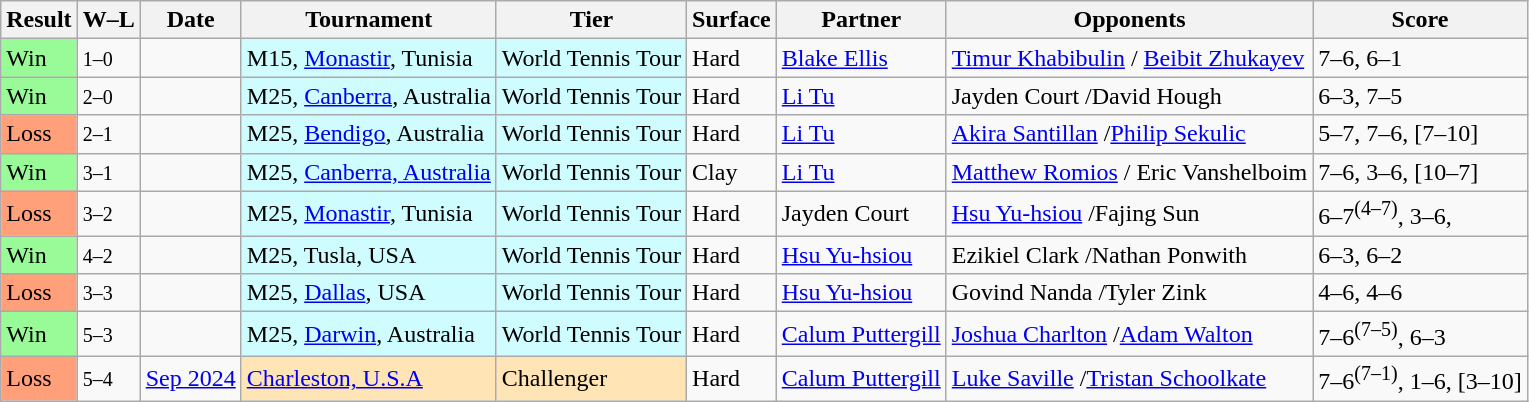<table class="sortable wikitable">
<tr>
<th>Result</th>
<th class="unsortable">W–L</th>
<th>Date</th>
<th>Tournament</th>
<th>Tier</th>
<th>Surface</th>
<th>Partner</th>
<th>Opponents</th>
<th class="unsortable">Score</th>
</tr>
<tr>
<td bgcolor=98fb98>Win</td>
<td><small>1–0</small></td>
<td></td>
<td style="background:#cffcff;">M15, <a href='#'>Monastir</a>, Tunisia</td>
<td style="background:#cffcff;">World Tennis Tour</td>
<td>Hard</td>
<td><a href='#'>Blake Ellis</a></td>
<td><a href='#'>Timur Khabibulin</a> / <a href='#'>Beibit Zhukayev</a></td>
<td>7–6, 6–1</td>
</tr>
<tr>
<td bgcolor=98fb98>Win</td>
<td><small>2–0</small></td>
<td></td>
<td style="background:#cffcff;">M25, <a href='#'>Canberra</a>, Australia</td>
<td style="background:#cffcff;">World Tennis Tour</td>
<td>Hard</td>
<td><a href='#'>Li Tu</a></td>
<td>Jayden Court /David Hough</td>
<td>6–3, 7–5</td>
</tr>
<tr>
<td bgcolor=FFA07A>Loss</td>
<td><small>2–1</small></td>
<td></td>
<td style="background:#cffcff;">M25, <a href='#'>Bendigo</a>, Australia</td>
<td style="background:#cffcff;">World Tennis Tour</td>
<td>Hard</td>
<td><a href='#'>Li Tu</a></td>
<td><a href='#'>Akira Santillan</a> /<a href='#'>Philip Sekulic</a></td>
<td>5–7, 7–6, [7–10]</td>
</tr>
<tr>
<td bgcolor=98fb98>Win</td>
<td><small>3–1</small></td>
<td></td>
<td style="background:#cffcff;">M25, <a href='#'>Canberra, Australia</a></td>
<td style="background:#cffcff;">World Tennis Tour</td>
<td>Clay</td>
<td><a href='#'>Li Tu</a></td>
<td><a href='#'>Matthew Romios</a> / Eric Vanshelboim</td>
<td>7–6, 3–6, [10–7]</td>
</tr>
<tr>
<td bgcolor=FFA07A>Loss</td>
<td><small>3–2</small></td>
<td></td>
<td style="background:#cffcff;">M25, <a href='#'>Monastir</a>, Tunisia</td>
<td style="background:#cffcff;">World Tennis Tour</td>
<td>Hard</td>
<td>Jayden Court</td>
<td><a href='#'>Hsu Yu-hsiou</a> /Fajing Sun</td>
<td>6–7<sup>(4–7)</sup>, 3–6,</td>
</tr>
<tr>
<td bgcolor=98fb98>Win</td>
<td><small>4–2</small></td>
<td></td>
<td style="background:#cffcff;">M25, Tusla, USA</td>
<td style="background:#cffcff;">World Tennis Tour</td>
<td>Hard</td>
<td><a href='#'>Hsu Yu-hsiou</a></td>
<td>Ezikiel Clark /Nathan Ponwith</td>
<td>6–3, 6–2</td>
</tr>
<tr>
<td bgcolor=FFA07A>Loss</td>
<td><small>3–3</small></td>
<td></td>
<td style="background:#cffcff;">M25, <a href='#'>Dallas</a>, USA</td>
<td style="background:#cffcff;">World Tennis Tour</td>
<td>Hard</td>
<td><a href='#'>Hsu Yu-hsiou</a></td>
<td>Govind Nanda /Tyler Zink</td>
<td>4–6, 4–6</td>
</tr>
<tr>
<td bgcolor=98fb98>Win</td>
<td><small>5–3</small></td>
<td></td>
<td style="background:#cffcff;">M25, <a href='#'>Darwin</a>, Australia</td>
<td style="background:#cffcff;">World Tennis Tour</td>
<td>Hard</td>
<td><a href='#'>Calum Puttergill</a></td>
<td><a href='#'>Joshua Charlton</a> /<a href='#'>Adam Walton</a></td>
<td>7–6<sup>(7–5)</sup>, 6–3</td>
</tr>
<tr>
<td bgcolor=FFA07A>Loss</td>
<td><small>5–4</small></td>
<td><a href='#'>Sep 2024</a></td>
<td style="background:moccasin;"><a href='#'>Charleston, U.S.A</a></td>
<td style="background:moccasin;">Challenger</td>
<td>Hard</td>
<td><a href='#'>Calum Puttergill</a></td>
<td><a href='#'>Luke Saville</a> /<a href='#'>Tristan Schoolkate</a></td>
<td>7–6<sup>(7–1)</sup>, 1–6, [3–10]</td>
</tr>
</table>
